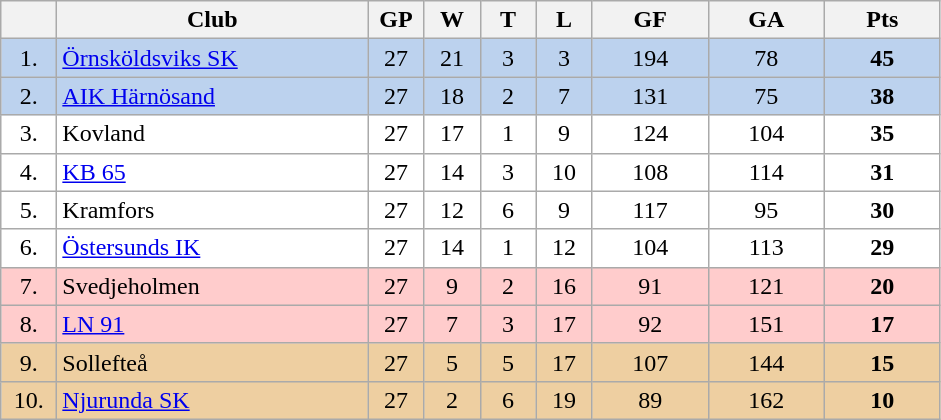<table class="wikitable">
<tr>
<th width="30"></th>
<th width="200">Club</th>
<th width="30">GP</th>
<th width="30">W</th>
<th width="30">T</th>
<th width="30">L</th>
<th width="70">GF</th>
<th width="70">GA</th>
<th width="70">Pts</th>
</tr>
<tr bgcolor="#BCD2EE" align="center">
<td>1.</td>
<td align="left"><a href='#'>Örnsköldsviks SK</a></td>
<td>27</td>
<td>21</td>
<td>3</td>
<td>3</td>
<td>194</td>
<td>78</td>
<td><strong>45</strong></td>
</tr>
<tr bgcolor="#BCD2EE" align="center">
<td>2.</td>
<td align="left"><a href='#'>AIK Härnösand</a></td>
<td>27</td>
<td>18</td>
<td>2</td>
<td>7</td>
<td>131</td>
<td>75</td>
<td><strong>38</strong></td>
</tr>
<tr bgcolor="#FFFFFF" align="center">
<td>3.</td>
<td align="left">Kovland</td>
<td>27</td>
<td>17</td>
<td>1</td>
<td>9</td>
<td>124</td>
<td>104</td>
<td><strong>35</strong></td>
</tr>
<tr bgcolor="#FFFFFF" align="center">
<td>4.</td>
<td align="left"><a href='#'>KB 65</a></td>
<td>27</td>
<td>14</td>
<td>3</td>
<td>10</td>
<td>108</td>
<td>114</td>
<td><strong>31</strong></td>
</tr>
<tr bgcolor="#FFFFFF" align="center">
<td>5.</td>
<td align="left">Kramfors</td>
<td>27</td>
<td>12</td>
<td>6</td>
<td>9</td>
<td>117</td>
<td>95</td>
<td><strong>30</strong></td>
</tr>
<tr bgcolor="#FFFFFF" align="center">
<td>6.</td>
<td align="left"><a href='#'>Östersunds IK</a></td>
<td>27</td>
<td>14</td>
<td>1</td>
<td>12</td>
<td>104</td>
<td>113</td>
<td><strong>29</strong></td>
</tr>
<tr bgcolor="#FFCCCC" align="center">
<td>7.</td>
<td align="left">Svedjeholmen</td>
<td>27</td>
<td>9</td>
<td>2</td>
<td>16</td>
<td>91</td>
<td>121</td>
<td><strong>20</strong></td>
</tr>
<tr bgcolor="#FFCCCC" align="center">
<td>8.</td>
<td align="left"><a href='#'>LN 91</a></td>
<td>27</td>
<td>7</td>
<td>3</td>
<td>17</td>
<td>92</td>
<td>151</td>
<td><strong>17</strong></td>
</tr>
<tr bgcolor="#EECFA1" align="center">
<td>9.</td>
<td align="left">Sollefteå</td>
<td>27</td>
<td>5</td>
<td>5</td>
<td>17</td>
<td>107</td>
<td>144</td>
<td><strong>15</strong></td>
</tr>
<tr bgcolor="#EECFA1" align="center">
<td>10.</td>
<td align="left"><a href='#'>Njurunda SK</a></td>
<td>27</td>
<td>2</td>
<td>6</td>
<td>19</td>
<td>89</td>
<td>162</td>
<td><strong>10</strong></td>
</tr>
</table>
